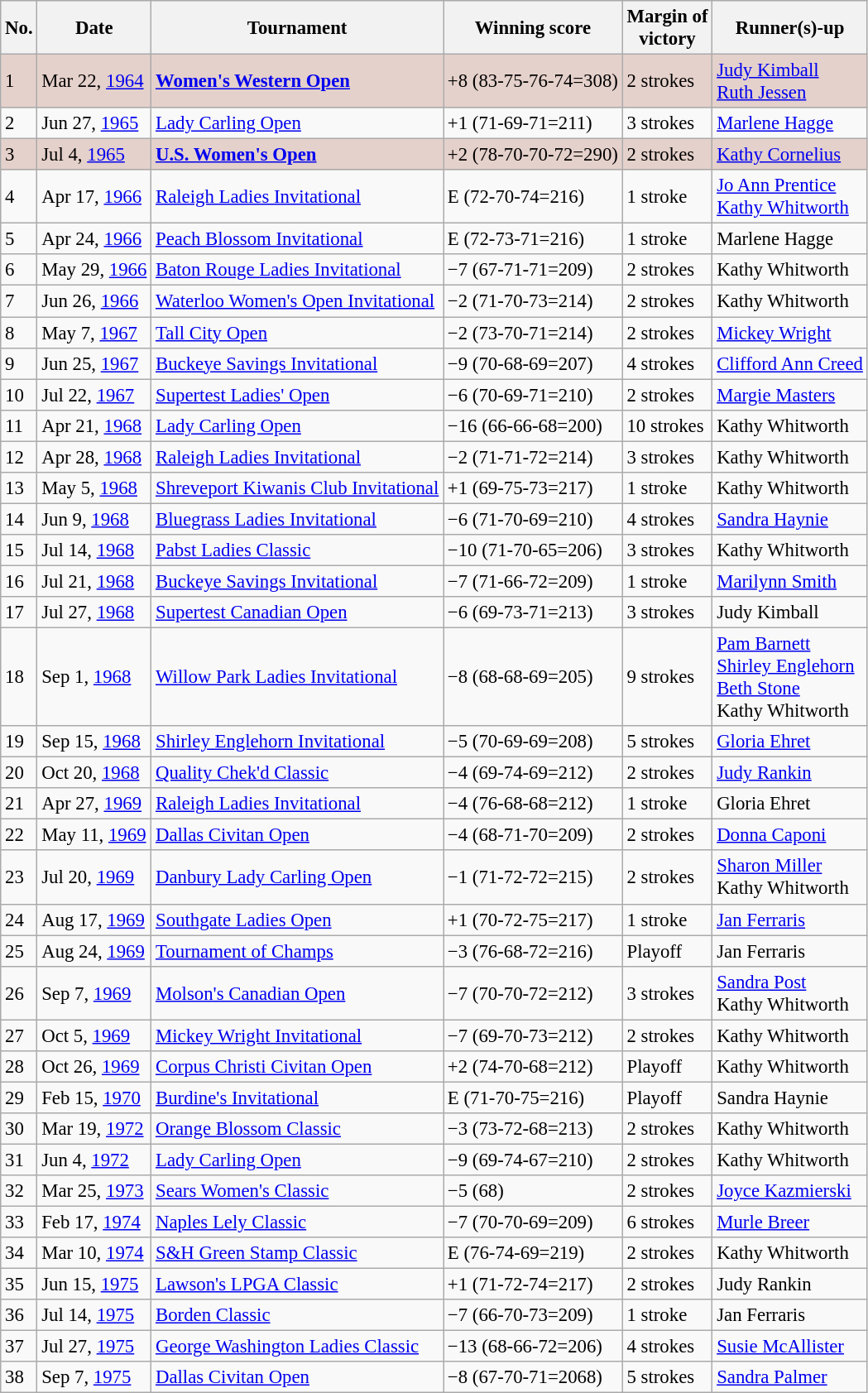<table class="wikitable" style="font-size:95%;">
<tr>
<th>No.</th>
<th>Date</th>
<th>Tournament</th>
<th>Winning score</th>
<th>Margin of<br>victory</th>
<th>Runner(s)-up</th>
</tr>
<tr style="background:#e5d1cb;">
<td>1</td>
<td>Mar 22, <a href='#'>1964</a></td>
<td><strong><a href='#'>Women's Western Open</a></strong></td>
<td>+8 (83-75-76-74=308)</td>
<td>2 strokes</td>
<td> <a href='#'>Judy Kimball</a><br> <a href='#'>Ruth Jessen</a></td>
</tr>
<tr>
<td>2</td>
<td>Jun 27, <a href='#'>1965</a></td>
<td><a href='#'>Lady Carling Open</a></td>
<td>+1 (71-69-71=211)</td>
<td>3 strokes</td>
<td> <a href='#'>Marlene Hagge</a></td>
</tr>
<tr style="background:#e5d1cb;">
<td>3</td>
<td>Jul 4, <a href='#'>1965</a></td>
<td><strong><a href='#'>U.S. Women's Open</a></strong></td>
<td>+2 (78-70-70-72=290)</td>
<td>2 strokes</td>
<td> <a href='#'>Kathy Cornelius</a></td>
</tr>
<tr>
<td>4</td>
<td>Apr 17, <a href='#'>1966</a></td>
<td><a href='#'>Raleigh Ladies Invitational</a></td>
<td>E (72-70-74=216)</td>
<td>1 stroke</td>
<td> <a href='#'>Jo Ann Prentice</a><br> <a href='#'>Kathy Whitworth</a></td>
</tr>
<tr>
<td>5</td>
<td>Apr 24, <a href='#'>1966</a></td>
<td><a href='#'>Peach Blossom Invitational</a></td>
<td>E (72-73-71=216)</td>
<td>1 stroke</td>
<td> Marlene Hagge</td>
</tr>
<tr>
<td>6</td>
<td>May 29, <a href='#'>1966</a></td>
<td><a href='#'>Baton Rouge Ladies Invitational</a></td>
<td>−7 (67-71-71=209)</td>
<td>2 strokes</td>
<td> Kathy Whitworth</td>
</tr>
<tr>
<td>7</td>
<td>Jun 26, <a href='#'>1966</a></td>
<td><a href='#'>Waterloo Women's Open Invitational</a></td>
<td>−2 (71-70-73=214)</td>
<td>2 strokes</td>
<td> Kathy Whitworth</td>
</tr>
<tr>
<td>8</td>
<td>May 7, <a href='#'>1967</a></td>
<td><a href='#'>Tall City Open</a></td>
<td>−2 (73-70-71=214)</td>
<td>2 strokes</td>
<td> <a href='#'>Mickey Wright</a></td>
</tr>
<tr>
<td>9</td>
<td>Jun 25, <a href='#'>1967</a></td>
<td><a href='#'>Buckeye Savings Invitational</a></td>
<td>−9 (70-68-69=207)</td>
<td>4 strokes</td>
<td> <a href='#'>Clifford Ann Creed</a></td>
</tr>
<tr>
<td>10</td>
<td>Jul 22, <a href='#'>1967</a></td>
<td><a href='#'>Supertest Ladies' Open</a></td>
<td>−6 (70-69-71=210)</td>
<td>2 strokes</td>
<td> <a href='#'>Margie Masters</a></td>
</tr>
<tr>
<td>11</td>
<td>Apr 21, <a href='#'>1968</a></td>
<td><a href='#'>Lady Carling Open</a></td>
<td>−16 (66-66-68=200)</td>
<td>10 strokes</td>
<td> Kathy Whitworth</td>
</tr>
<tr>
<td>12</td>
<td>Apr 28, <a href='#'>1968</a></td>
<td><a href='#'>Raleigh Ladies Invitational</a></td>
<td>−2 (71-71-72=214)</td>
<td>3 strokes</td>
<td> Kathy Whitworth</td>
</tr>
<tr>
<td>13</td>
<td>May 5, <a href='#'>1968</a></td>
<td><a href='#'>Shreveport Kiwanis Club Invitational</a></td>
<td>+1 (69-75-73=217)</td>
<td>1 stroke</td>
<td> Kathy Whitworth</td>
</tr>
<tr>
<td>14</td>
<td>Jun 9, <a href='#'>1968</a></td>
<td><a href='#'>Bluegrass Ladies Invitational</a></td>
<td>−6 (71-70-69=210)</td>
<td>4 strokes</td>
<td> <a href='#'>Sandra Haynie</a></td>
</tr>
<tr>
<td>15</td>
<td>Jul 14, <a href='#'>1968</a></td>
<td><a href='#'>Pabst Ladies Classic</a></td>
<td>−10 (71-70-65=206)</td>
<td>3 strokes</td>
<td> Kathy Whitworth</td>
</tr>
<tr>
<td>16</td>
<td>Jul 21, <a href='#'>1968</a></td>
<td><a href='#'>Buckeye Savings Invitational</a></td>
<td>−7 (71-66-72=209)</td>
<td>1 stroke</td>
<td> <a href='#'>Marilynn Smith</a></td>
</tr>
<tr>
<td>17</td>
<td>Jul 27, <a href='#'>1968</a></td>
<td><a href='#'>Supertest Canadian Open</a></td>
<td>−6 (69-73-71=213)</td>
<td>3 strokes</td>
<td> Judy Kimball</td>
</tr>
<tr>
<td>18</td>
<td>Sep 1, <a href='#'>1968</a></td>
<td><a href='#'>Willow Park Ladies Invitational</a></td>
<td>−8 (68-68-69=205)</td>
<td>9 strokes</td>
<td> <a href='#'>Pam Barnett</a><br> <a href='#'>Shirley Englehorn</a><br> <a href='#'>Beth Stone</a><br> Kathy Whitworth</td>
</tr>
<tr>
<td>19</td>
<td>Sep 15, <a href='#'>1968</a></td>
<td><a href='#'>Shirley Englehorn Invitational</a></td>
<td>−5 (70-69-69=208)</td>
<td>5 strokes</td>
<td> <a href='#'>Gloria Ehret</a></td>
</tr>
<tr>
<td>20</td>
<td>Oct 20, <a href='#'>1968</a></td>
<td><a href='#'>Quality Chek'd Classic</a></td>
<td>−4 (69-74-69=212)</td>
<td>2 strokes</td>
<td> <a href='#'>Judy Rankin</a></td>
</tr>
<tr>
<td>21</td>
<td>Apr 27, <a href='#'>1969</a></td>
<td><a href='#'>Raleigh Ladies Invitational</a></td>
<td>−4 (76-68-68=212)</td>
<td>1 stroke</td>
<td> Gloria Ehret</td>
</tr>
<tr>
<td>22</td>
<td>May 11, <a href='#'>1969</a></td>
<td><a href='#'>Dallas Civitan Open</a></td>
<td>−4 (68-71-70=209)</td>
<td>2 strokes</td>
<td> <a href='#'>Donna Caponi</a></td>
</tr>
<tr>
<td>23</td>
<td>Jul 20, <a href='#'>1969</a></td>
<td><a href='#'>Danbury Lady Carling Open</a></td>
<td>−1 (71-72-72=215)</td>
<td>2 strokes</td>
<td> <a href='#'>Sharon Miller</a><br> Kathy Whitworth</td>
</tr>
<tr>
<td>24</td>
<td>Aug 17, <a href='#'>1969</a></td>
<td><a href='#'>Southgate Ladies Open</a></td>
<td>+1 (70-72-75=217)</td>
<td>1 stroke</td>
<td> <a href='#'>Jan Ferraris</a></td>
</tr>
<tr>
<td>25</td>
<td>Aug 24, <a href='#'>1969</a></td>
<td><a href='#'>Tournament of Champs</a></td>
<td>−3 (76-68-72=216)</td>
<td>Playoff</td>
<td> Jan Ferraris</td>
</tr>
<tr>
<td>26</td>
<td>Sep 7, <a href='#'>1969</a></td>
<td><a href='#'>Molson's Canadian Open</a></td>
<td>−7 (70-70-72=212)</td>
<td>3 strokes</td>
<td> <a href='#'>Sandra Post</a><br> Kathy Whitworth</td>
</tr>
<tr>
<td>27</td>
<td>Oct 5, <a href='#'>1969</a></td>
<td><a href='#'>Mickey Wright Invitational</a></td>
<td>−7 (69-70-73=212)</td>
<td>2 strokes</td>
<td> Kathy Whitworth</td>
</tr>
<tr>
<td>28</td>
<td>Oct 26, <a href='#'>1969</a></td>
<td><a href='#'>Corpus Christi Civitan Open</a></td>
<td>+2 (74-70-68=212)</td>
<td>Playoff</td>
<td> Kathy Whitworth</td>
</tr>
<tr>
<td>29</td>
<td>Feb 15, <a href='#'>1970</a></td>
<td><a href='#'>Burdine's Invitational</a></td>
<td>E (71-70-75=216)</td>
<td>Playoff</td>
<td> Sandra Haynie</td>
</tr>
<tr>
<td>30</td>
<td>Mar 19, <a href='#'>1972</a></td>
<td><a href='#'>Orange Blossom Classic</a></td>
<td>−3 (73-72-68=213)</td>
<td>2 strokes</td>
<td> Kathy Whitworth</td>
</tr>
<tr>
<td>31</td>
<td>Jun 4, <a href='#'>1972</a></td>
<td><a href='#'>Lady Carling Open</a></td>
<td>−9 (69-74-67=210)</td>
<td>2 strokes</td>
<td> Kathy Whitworth</td>
</tr>
<tr>
<td>32</td>
<td>Mar 25, <a href='#'>1973</a></td>
<td><a href='#'>Sears Women's Classic</a></td>
<td>−5 (68)</td>
<td>2 strokes</td>
<td> <a href='#'>Joyce Kazmierski</a></td>
</tr>
<tr>
<td>33</td>
<td>Feb 17, <a href='#'>1974</a></td>
<td><a href='#'>Naples Lely Classic</a></td>
<td>−7 (70-70-69=209)</td>
<td>6 strokes</td>
<td> <a href='#'>Murle Breer</a></td>
</tr>
<tr>
<td>34</td>
<td>Mar 10, <a href='#'>1974</a></td>
<td><a href='#'>S&H Green Stamp Classic</a></td>
<td>E (76-74-69=219)</td>
<td>2 strokes</td>
<td> Kathy Whitworth</td>
</tr>
<tr>
<td>35</td>
<td>Jun 15, <a href='#'>1975</a></td>
<td><a href='#'>Lawson's LPGA Classic</a></td>
<td>+1 (71-72-74=217)</td>
<td>2 strokes</td>
<td> Judy Rankin</td>
</tr>
<tr>
<td>36</td>
<td>Jul 14, <a href='#'>1975</a></td>
<td><a href='#'>Borden Classic</a></td>
<td>−7 (66-70-73=209)</td>
<td>1 stroke</td>
<td> Jan Ferraris</td>
</tr>
<tr>
<td>37</td>
<td>Jul 27, <a href='#'>1975</a></td>
<td><a href='#'>George Washington Ladies Classic</a></td>
<td>−13 (68-66-72=206)</td>
<td>4 strokes</td>
<td> <a href='#'>Susie McAllister</a></td>
</tr>
<tr>
<td>38</td>
<td>Sep 7, <a href='#'>1975</a></td>
<td><a href='#'>Dallas Civitan Open</a></td>
<td>−8 (67-70-71=2068)</td>
<td>5 strokes</td>
<td> <a href='#'>Sandra Palmer</a></td>
</tr>
</table>
